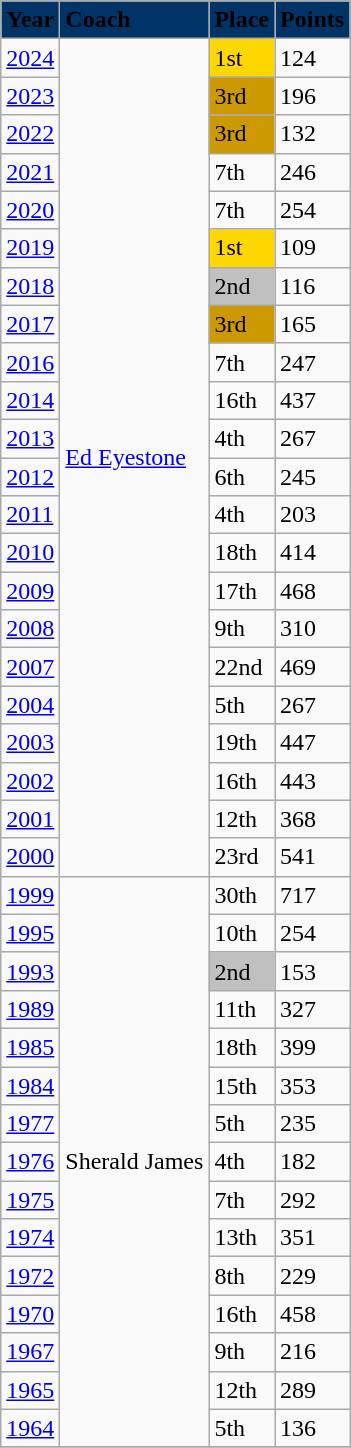<table class="wikitable sortable">
<tr>
<td bgcolor="#003466"><span><strong>Year</strong></span></td>
<td bgcolor="#003466"><span><strong>Coach</strong></span></td>
<td bgcolor="#003466"><span><strong>Place</strong></span></td>
<td bgcolor="#003466"><span><strong>Points</strong></span></td>
</tr>
<tr>
<td><a href='#'>2024</a></td>
<td rowspan="22"><a href='#'>Ed Eyestone</a></td>
<td bgcolor="gold">1st</td>
<td>124</td>
</tr>
<tr>
<td><a href='#'>2023</a></td>
<td bgcolor="cc9900">3rd</td>
<td>196</td>
</tr>
<tr>
<td><a href='#'>2022</a></td>
<td bgcolor="cc9900">3rd</td>
<td>132</td>
</tr>
<tr>
<td><a href='#'>2021</a></td>
<td>7th</td>
<td>246</td>
</tr>
<tr>
<td><a href='#'>2020</a></td>
<td>7th</td>
<td>254</td>
</tr>
<tr>
<td><a href='#'>2019</a></td>
<td bgcolor="gold">1st</td>
<td>109</td>
</tr>
<tr>
<td><a href='#'>2018</a></td>
<td bgcolor="silver">2nd</td>
<td>116</td>
</tr>
<tr>
<td><a href='#'>2017</a></td>
<td bgcolor="cc9900">3rd</td>
<td>165</td>
</tr>
<tr>
<td><a href='#'>2016</a></td>
<td>7th</td>
<td>247</td>
</tr>
<tr>
<td><a href='#'>2014</a></td>
<td>16th</td>
<td>437</td>
</tr>
<tr>
<td><a href='#'>2013</a></td>
<td>4th</td>
<td>267</td>
</tr>
<tr>
<td><a href='#'>2012</a></td>
<td>6th</td>
<td>245</td>
</tr>
<tr>
<td><a href='#'>2011</a></td>
<td>4th</td>
<td>203</td>
</tr>
<tr>
<td><a href='#'>2010</a></td>
<td>18th</td>
<td>414</td>
</tr>
<tr>
<td><a href='#'>2009</a></td>
<td>17th</td>
<td>468</td>
</tr>
<tr>
<td><a href='#'>2008</a></td>
<td>9th</td>
<td>310</td>
</tr>
<tr>
<td><a href='#'>2007</a></td>
<td>22nd</td>
<td>469</td>
</tr>
<tr>
<td><a href='#'>2004</a></td>
<td>5th</td>
<td>267</td>
</tr>
<tr>
<td><a href='#'>2003</a></td>
<td>19th</td>
<td>447</td>
</tr>
<tr>
<td><a href='#'>2002</a></td>
<td>16th</td>
<td>443</td>
</tr>
<tr>
<td><a href='#'>2001</a></td>
<td>12th</td>
<td>368</td>
</tr>
<tr>
<td><a href='#'>2000</a></td>
<td>23rd</td>
<td>541</td>
</tr>
<tr>
<td><a href='#'>1999</a></td>
<td rowspan="15">Sherald James</td>
<td>30th</td>
<td>717</td>
</tr>
<tr>
<td><a href='#'>1995</a></td>
<td>10th</td>
<td>254</td>
</tr>
<tr>
<td><a href='#'>1993</a></td>
<td bgcolor="silver">2nd</td>
<td>153</td>
</tr>
<tr>
<td><a href='#'>1989</a></td>
<td>11th</td>
<td>327</td>
</tr>
<tr>
<td><a href='#'>1985</a></td>
<td>18th</td>
<td>399</td>
</tr>
<tr>
<td><a href='#'>1984</a></td>
<td>15th</td>
<td>353</td>
</tr>
<tr>
<td><a href='#'>1977</a></td>
<td>5th</td>
<td>235</td>
</tr>
<tr>
<td><a href='#'>1976</a></td>
<td>4th</td>
<td>182</td>
</tr>
<tr>
<td><a href='#'>1975</a></td>
<td>7th</td>
<td>292</td>
</tr>
<tr>
<td><a href='#'>1974</a></td>
<td>13th</td>
<td>351</td>
</tr>
<tr>
<td><a href='#'>1972</a></td>
<td>8th</td>
<td>229</td>
</tr>
<tr>
<td><a href='#'>1970</a></td>
<td>16th</td>
<td>458</td>
</tr>
<tr>
<td><a href='#'>1967</a></td>
<td>9th</td>
<td>216</td>
</tr>
<tr>
<td><a href='#'>1965</a></td>
<td>12th</td>
<td>289</td>
</tr>
<tr>
<td><a href='#'>1964</a></td>
<td>5th</td>
<td>136</td>
</tr>
<tr>
</tr>
</table>
